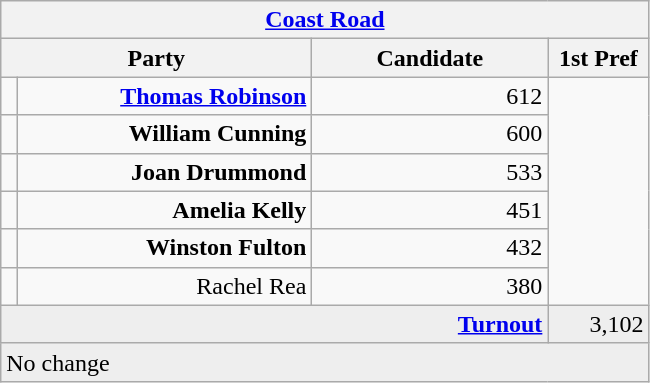<table class="wikitable">
<tr>
<th colspan="4" align="center"><a href='#'>Coast Road</a></th>
</tr>
<tr>
<th colspan="2" align="center" width=200>Party</th>
<th width=150>Candidate</th>
<th width=60>1st Pref</th>
</tr>
<tr>
<td></td>
<td align="right"><strong><a href='#'>Thomas Robinson</a></strong></td>
<td align="right">612</td>
</tr>
<tr>
<td></td>
<td align="right"><strong>William Cunning</strong></td>
<td align="right">600</td>
</tr>
<tr>
<td></td>
<td align="right"><strong>Joan Drummond</strong></td>
<td align="right">533</td>
</tr>
<tr>
<td></td>
<td align="right"><strong>Amelia Kelly</strong></td>
<td align="right">451</td>
</tr>
<tr>
<td></td>
<td align="right"><strong>Winston Fulton</strong></td>
<td align="right">432</td>
</tr>
<tr>
<td></td>
<td align="right">Rachel Rea</td>
<td align="right">380</td>
</tr>
<tr bgcolor="EEEEEE">
<td colspan=3 align="right"><strong><a href='#'>Turnout</a></strong></td>
<td align="right">3,102</td>
</tr>
<tr bgcolor="EEEEEE">
<td colspan=4>No change</td>
</tr>
</table>
